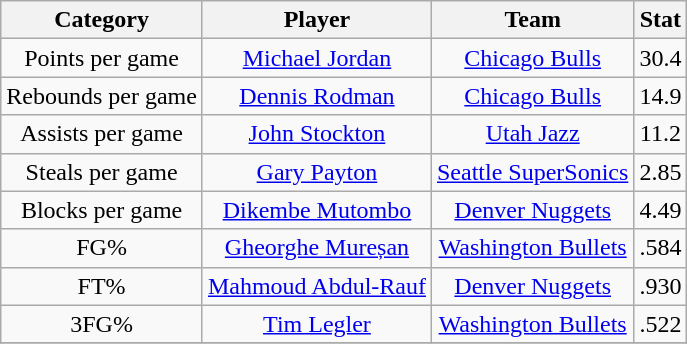<table class="wikitable" style="text-align:center">
<tr>
<th>Category</th>
<th>Player</th>
<th>Team</th>
<th>Stat</th>
</tr>
<tr>
<td>Points per game</td>
<td><a href='#'>Michael Jordan</a></td>
<td><a href='#'>Chicago Bulls</a></td>
<td>30.4</td>
</tr>
<tr>
<td>Rebounds per game</td>
<td><a href='#'>Dennis Rodman</a></td>
<td><a href='#'>Chicago Bulls</a></td>
<td>14.9</td>
</tr>
<tr>
<td>Assists per game</td>
<td><a href='#'>John Stockton</a></td>
<td><a href='#'>Utah Jazz</a></td>
<td>11.2</td>
</tr>
<tr>
<td>Steals per game</td>
<td><a href='#'>Gary Payton</a></td>
<td><a href='#'>Seattle SuperSonics</a></td>
<td>2.85</td>
</tr>
<tr>
<td>Blocks per game</td>
<td><a href='#'>Dikembe Mutombo</a></td>
<td><a href='#'>Denver Nuggets</a></td>
<td>4.49</td>
</tr>
<tr>
<td>FG%</td>
<td><a href='#'>Gheorghe Mureșan</a></td>
<td><a href='#'>Washington Bullets</a></td>
<td>.584</td>
</tr>
<tr>
<td>FT%</td>
<td><a href='#'>Mahmoud Abdul-Rauf</a></td>
<td><a href='#'>Denver Nuggets</a></td>
<td>.930</td>
</tr>
<tr>
<td>3FG%</td>
<td><a href='#'>Tim Legler</a></td>
<td><a href='#'>Washington Bullets</a></td>
<td>.522</td>
</tr>
<tr>
</tr>
</table>
